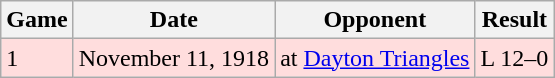<table class="wikitable">
<tr>
<th>Game</th>
<th>Date</th>
<th>Opponent</th>
<th>Result</th>
</tr>
<tr style="background: #ffdddd;">
<td>1</td>
<td>November 11, 1918</td>
<td>at <a href='#'>Dayton Triangles</a></td>
<td>L 12–0</td>
</tr>
</table>
